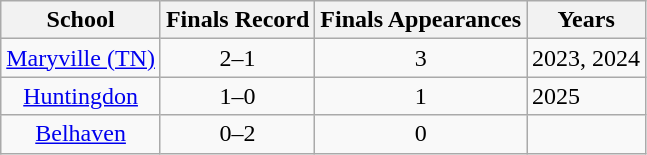<table class="wikitable sortable" style="text-align:center;">
<tr>
<th>School</th>
<th>Finals Record</th>
<th>Finals Appearances</th>
<th class=unsortable>Years</th>
</tr>
<tr>
<td><a href='#'>Maryville (TN)</a></td>
<td>2–1</td>
<td>3</td>
<td align=left>2023, 2024</td>
</tr>
<tr>
<td><a href='#'>Huntingdon</a></td>
<td>1–0</td>
<td>1</td>
<td align=left>2025</td>
</tr>
<tr>
<td><a href='#'>Belhaven</a></td>
<td>0–2</td>
<td>0</td>
<td align=left></td>
</tr>
</table>
